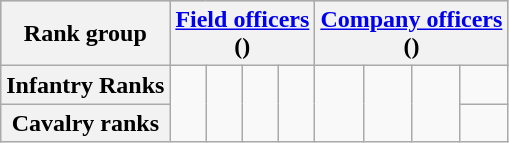<table class="wikitable">
<tr align="center" style="background:#cfcfcf;">
<th>Rank group</th>
<th colspan=4><a href='#'>Field officers</a><br>()</th>
<th colspan=4><a href='#'>Company officers</a><br>()</th>
</tr>
<tr align="center">
<th>Infantry Ranks</th>
<td rowspan=2><br></td>
<td rowspan=2><br></td>
<td rowspan=2><br></td>
<td rowspan=2><br></td>
<td rowspan=2><br></td>
<td rowspan=2><br></td>
<td rowspan=2><br></td>
<td><br></td>
</tr>
<tr align="center">
<th>Cavalry ranks</th>
<td><br></td>
</tr>
</table>
